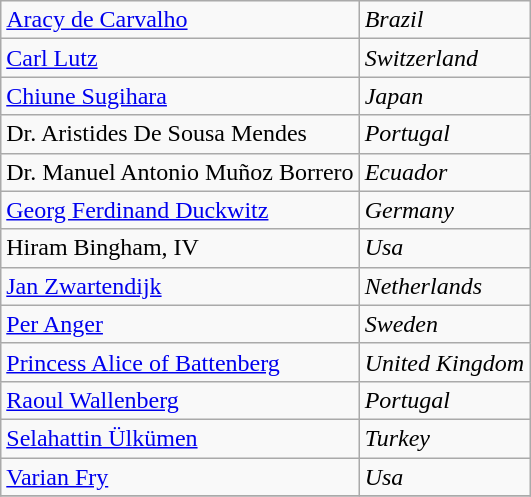<table class="wikitable">
<tr>
<td><a href='#'>Aracy de Carvalho</a></td>
<td><em>Brazil</em></td>
</tr>
<tr>
<td><a href='#'>Carl Lutz</a></td>
<td><em>Switzerland</em></td>
</tr>
<tr>
<td><a href='#'>Chiune Sugihara</a></td>
<td><em>Japan</em></td>
</tr>
<tr>
<td>Dr. Aristides De Sousa Mendes</td>
<td><em>Portugal</em></td>
</tr>
<tr>
<td>Dr. Manuel Antonio Muñoz Borrero</td>
<td><em>Ecuador</em></td>
</tr>
<tr>
<td><a href='#'>Georg Ferdinand Duckwitz</a></td>
<td><em>Germany</em></td>
</tr>
<tr>
<td>Hiram Bingham, IV</td>
<td><em>Usa</em></td>
</tr>
<tr>
<td><a href='#'>Jan Zwartendijk</a></td>
<td><em>Netherlands</em></td>
</tr>
<tr>
<td><a href='#'>Per Anger</a></td>
<td><em>Sweden</em></td>
</tr>
<tr>
<td><a href='#'>Princess Alice of Battenberg</a></td>
<td><em>United Kingdom</em></td>
</tr>
<tr>
<td><a href='#'>Raoul Wallenberg</a></td>
<td><em>Portugal</em></td>
</tr>
<tr>
<td><a href='#'>Selahattin Ülkümen</a></td>
<td><em>Turkey</em></td>
</tr>
<tr>
<td><a href='#'>Varian Fry</a></td>
<td><em>Usa</em></td>
</tr>
<tr>
</tr>
</table>
